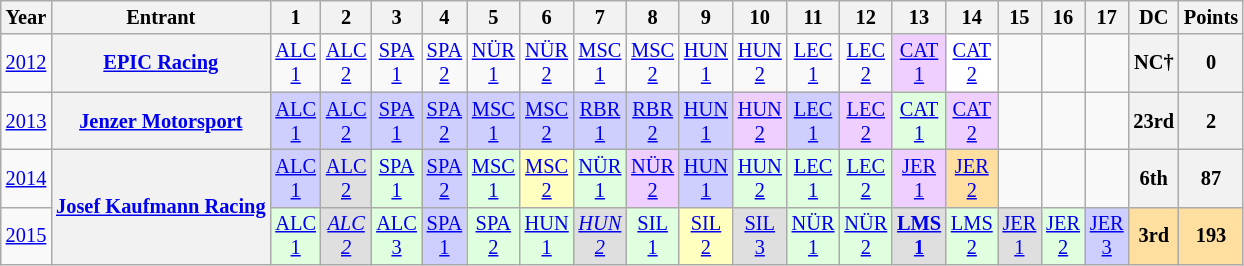<table class="wikitable" style="text-align:center; font-size:85%">
<tr>
<th>Year</th>
<th>Entrant</th>
<th>1</th>
<th>2</th>
<th>3</th>
<th>4</th>
<th>5</th>
<th>6</th>
<th>7</th>
<th>8</th>
<th>9</th>
<th>10</th>
<th>11</th>
<th>12</th>
<th>13</th>
<th>14</th>
<th>15</th>
<th>16</th>
<th>17</th>
<th>DC</th>
<th>Points</th>
</tr>
<tr>
<td><a href='#'>2012</a></td>
<th nowrap><a href='#'>EPIC Racing</a></th>
<td style="background:#;"><a href='#'>ALC<br>1</a><br></td>
<td style="background:#;"><a href='#'>ALC<br>2</a><br></td>
<td style="background:#;"><a href='#'>SPA<br>1</a><br></td>
<td style="background:#;"><a href='#'>SPA<br>2</a><br></td>
<td style="background:#;"><a href='#'>NÜR<br>1</a><br></td>
<td style="background:#;"><a href='#'>NÜR<br>2</a><br></td>
<td style="background:#;"><a href='#'>MSC<br>1</a><br></td>
<td style="background:#;"><a href='#'>MSC<br>2</a><br></td>
<td style="background:#;"><a href='#'>HUN<br>1</a><br></td>
<td style="background:#;"><a href='#'>HUN<br>2</a><br></td>
<td style="background:#;"><a href='#'>LEC<br>1</a><br></td>
<td style="background:#;"><a href='#'>LEC<br>2</a><br></td>
<td style="background:#efcfff;"><a href='#'>CAT<br>1</a><br></td>
<td style="background:#ffffff;"><a href='#'>CAT<br>2</a><br></td>
<td></td>
<td></td>
<td></td>
<th>NC†</th>
<th>0</th>
</tr>
<tr>
<td><a href='#'>2013</a></td>
<th nowrap><a href='#'>Jenzer Motorsport</a></th>
<td style="background:#cfcfff;"><a href='#'>ALC<br>1</a><br></td>
<td style="background:#cfcfff;"><a href='#'>ALC<br>2</a><br></td>
<td style="background:#cfcfff;"><a href='#'>SPA<br>1</a><br></td>
<td style="background:#cfcfff;"><a href='#'>SPA<br>2</a><br></td>
<td style="background:#cfcfff;"><a href='#'>MSC<br>1</a><br></td>
<td style="background:#cfcfff;"><a href='#'>MSC<br>2</a><br></td>
<td style="background:#cfcfff;"><a href='#'>RBR<br>1</a><br></td>
<td style="background:#cfcfff;"><a href='#'>RBR<br>2</a><br></td>
<td style="background:#cfcfff;"><a href='#'>HUN<br>1</a><br></td>
<td style="background:#efcfff;"><a href='#'>HUN<br>2</a><br></td>
<td style="background:#cfcfff;"><a href='#'>LEC<br>1</a><br></td>
<td style="background:#efcfff;"><a href='#'>LEC<br>2</a><br></td>
<td style="background:#dfffdf;"><a href='#'>CAT<br>1</a><br></td>
<td style="background:#efcfff;"><a href='#'>CAT<br>2</a><br></td>
<td></td>
<td></td>
<td></td>
<th>23rd</th>
<th>2</th>
</tr>
<tr>
<td><a href='#'>2014</a></td>
<th rowspan="2"><a href='#'>Josef Kaufmann Racing</a></th>
<td style="background:#cfcfff;"><a href='#'>ALC<br>1</a><br></td>
<td style="background:#dfdfdf;"><a href='#'>ALC<br>2</a><br></td>
<td style="background:#dfffdf;"><a href='#'>SPA<br>1</a><br></td>
<td style="background:#cfcfff;"><a href='#'>SPA<br>2</a><br></td>
<td style="background:#dfffdf;"><a href='#'>MSC<br>1</a><br></td>
<td style="background:#ffffbf;"><a href='#'>MSC<br>2</a><br></td>
<td style="background:#dfffdf;"><a href='#'>NÜR<br>1</a><br></td>
<td style="background:#efcfff;"><a href='#'>NÜR<br>2</a><br></td>
<td style="background:#cfcfff;"><a href='#'>HUN<br>1</a><br></td>
<td style="background:#dfffdf;"><a href='#'>HUN<br>2</a><br></td>
<td style="background:#dfffdf;"><a href='#'>LEC<br>1</a><br></td>
<td style="background:#dfffdf;"><a href='#'>LEC<br>2</a><br></td>
<td style="background:#efcfff;"><a href='#'>JER<br>1</a><br></td>
<td style="background:#ffdf9f;"><a href='#'>JER<br>2</a><br></td>
<td></td>
<td></td>
<td></td>
<th>6th</th>
<th>87</th>
</tr>
<tr>
<td><a href='#'>2015</a></td>
<td style="background:#dfffdf;"><a href='#'>ALC<br>1</a><br></td>
<td style="background:#dfdfdf;"><em><a href='#'>ALC<br>2</a></em><br></td>
<td style="background:#dfffdf;"><a href='#'>ALC<br>3</a><br></td>
<td style="background:#cfcfff;"><a href='#'>SPA<br>1</a><br></td>
<td style="background:#dfffdf;"><a href='#'>SPA<br>2</a><br></td>
<td style="background:#dfffdf;"><a href='#'>HUN<br>1</a><br></td>
<td style="background:#dfdfdf;"><em><a href='#'>HUN<br>2</a></em><br></td>
<td style="background:#dfffdf;"><a href='#'>SIL<br>1</a><br></td>
<td style="background:#ffffbf;"><a href='#'>SIL<br>2</a><br></td>
<td style="background:#dfdfdf;"><a href='#'>SIL<br>3</a><br></td>
<td style="background:#dfffdf;"><a href='#'>NÜR<br>1</a><br></td>
<td style="background:#dfffdf;"><a href='#'>NÜR<br>2</a><br></td>
<td style="background:#dfdfdf;"><strong><a href='#'>LMS<br>1</a></strong><br></td>
<td style="background:#dfffdf;"><a href='#'>LMS<br>2</a><br></td>
<td style="background:#dfdfdf;"><a href='#'>JER<br>1</a><br></td>
<td style="background:#dfffdf;"><a href='#'>JER<br>2</a><br></td>
<td style="background:#cfcfff;"><a href='#'>JER<br>3</a><br></td>
<th style="background:#ffdf9f;">3rd</th>
<th style="background:#ffdf9f;">193</th>
</tr>
</table>
